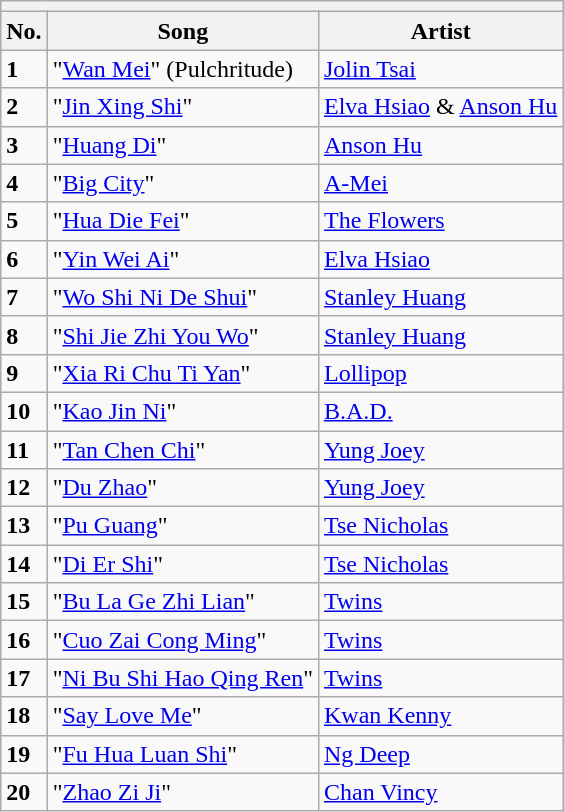<table class="wikitable collapsible collapsed">
<tr>
<th colspan="4"></th>
</tr>
<tr>
<th>No.</th>
<th>Song</th>
<th>Artist</th>
</tr>
<tr>
<td><strong>1</strong></td>
<td>"<a href='#'>Wan Mei</a>" (Pulchritude)</td>
<td><a href='#'>Jolin Tsai</a></td>
</tr>
<tr>
<td><strong>2</strong></td>
<td>"<a href='#'>Jin Xing Shi</a>"</td>
<td><a href='#'>Elva Hsiao</a> & <a href='#'>Anson Hu</a></td>
</tr>
<tr>
<td><strong>3</strong></td>
<td>"<a href='#'>Huang Di</a>"</td>
<td><a href='#'>Anson Hu</a></td>
</tr>
<tr>
<td><strong>4</strong></td>
<td>"<a href='#'>Big City</a>"</td>
<td><a href='#'>A-Mei</a></td>
</tr>
<tr>
<td><strong>5</strong></td>
<td>"<a href='#'>Hua Die Fei</a>"</td>
<td><a href='#'>The Flowers</a></td>
</tr>
<tr>
<td><strong>6</strong></td>
<td>"<a href='#'>Yin Wei Ai</a>"</td>
<td><a href='#'>Elva Hsiao</a></td>
</tr>
<tr>
<td><strong>7</strong></td>
<td>"<a href='#'>Wo Shi Ni De Shui</a>"</td>
<td><a href='#'>Stanley Huang</a></td>
</tr>
<tr>
<td><strong>8</strong></td>
<td>"<a href='#'>Shi Jie Zhi You Wo</a>"</td>
<td><a href='#'>Stanley Huang</a></td>
</tr>
<tr>
<td><strong>9</strong></td>
<td>"<a href='#'>Xia Ri Chu Ti Yan</a>"</td>
<td><a href='#'>Lollipop</a></td>
</tr>
<tr>
<td><strong>10</strong></td>
<td>"<a href='#'>Kao Jin Ni</a>"</td>
<td><a href='#'>B.A.D.</a></td>
</tr>
<tr>
<td><strong>11</strong></td>
<td>"<a href='#'>Tan Chen Chi</a>"</td>
<td><a href='#'>Yung Joey</a></td>
</tr>
<tr>
<td><strong>12</strong></td>
<td>"<a href='#'>Du Zhao</a>"</td>
<td><a href='#'>Yung Joey</a></td>
</tr>
<tr>
<td><strong>13</strong></td>
<td>"<a href='#'>Pu Guang</a>"</td>
<td><a href='#'>Tse Nicholas</a></td>
</tr>
<tr>
<td><strong>14</strong></td>
<td>"<a href='#'>Di Er Shi</a>"</td>
<td><a href='#'>Tse Nicholas</a></td>
</tr>
<tr>
<td><strong>15</strong></td>
<td>"<a href='#'>Bu La Ge Zhi Lian</a>"</td>
<td><a href='#'>Twins</a></td>
</tr>
<tr>
<td><strong>16</strong></td>
<td>"<a href='#'>Cuo Zai Cong Ming</a>"</td>
<td><a href='#'>Twins</a></td>
</tr>
<tr>
<td><strong>17</strong></td>
<td>"<a href='#'>Ni Bu Shi Hao Qing Ren</a>"</td>
<td><a href='#'>Twins</a></td>
</tr>
<tr>
<td><strong>18</strong></td>
<td>"<a href='#'>Say Love Me</a>"</td>
<td><a href='#'>Kwan Kenny</a></td>
</tr>
<tr>
<td><strong>19</strong></td>
<td>"<a href='#'>Fu Hua Luan Shi</a>"</td>
<td><a href='#'>Ng Deep</a></td>
</tr>
<tr>
<td><strong>20</strong></td>
<td>"<a href='#'>Zhao Zi Ji</a>"</td>
<td><a href='#'>Chan Vincy</a></td>
</tr>
</table>
